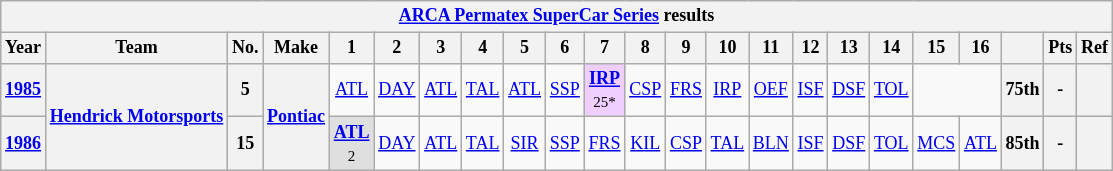<table class="wikitable" style="text-align:center; font-size:75%">
<tr>
<th colspan=45><a href='#'>ARCA Permatex SuperCar Series</a> results</th>
</tr>
<tr>
<th>Year</th>
<th>Team</th>
<th>No.</th>
<th>Make</th>
<th>1</th>
<th>2</th>
<th>3</th>
<th>4</th>
<th>5</th>
<th>6</th>
<th>7</th>
<th>8</th>
<th>9</th>
<th>10</th>
<th>11</th>
<th>12</th>
<th>13</th>
<th>14</th>
<th>15</th>
<th>16</th>
<th></th>
<th>Pts</th>
<th>Ref</th>
</tr>
<tr>
<th><a href='#'>1985</a></th>
<th rowspan=2><a href='#'>Hendrick Motorsports</a></th>
<th>5</th>
<th rowspan=2><a href='#'>Pontiac</a></th>
<td><a href='#'>ATL</a></td>
<td><a href='#'>DAY</a></td>
<td><a href='#'>ATL</a></td>
<td><a href='#'>TAL</a></td>
<td><a href='#'>ATL</a></td>
<td><a href='#'>SSP</a></td>
<td style="background:#EFCFFF;"><strong><a href='#'>IRP</a></strong><br><small>25*</small></td>
<td><a href='#'>CSP</a></td>
<td><a href='#'>FRS</a></td>
<td><a href='#'>IRP</a></td>
<td><a href='#'>OEF</a></td>
<td><a href='#'>ISF</a></td>
<td><a href='#'>DSF</a></td>
<td><a href='#'>TOL</a></td>
<td colspan=2></td>
<th>75th</th>
<th>-</th>
<th></th>
</tr>
<tr>
<th><a href='#'>1986</a></th>
<th>15</th>
<td style="background:#DFDFDF;"><strong><a href='#'>ATL</a></strong><br><small>2</small></td>
<td><a href='#'>DAY</a></td>
<td><a href='#'>ATL</a></td>
<td><a href='#'>TAL</a></td>
<td><a href='#'>SIR</a></td>
<td><a href='#'>SSP</a></td>
<td><a href='#'>FRS</a></td>
<td><a href='#'>KIL</a></td>
<td><a href='#'>CSP</a></td>
<td><a href='#'>TAL</a></td>
<td><a href='#'>BLN</a></td>
<td><a href='#'>ISF</a></td>
<td><a href='#'>DSF</a></td>
<td><a href='#'>TOL</a></td>
<td><a href='#'>MCS</a></td>
<td><a href='#'>ATL</a></td>
<th>85th</th>
<th>-</th>
<th></th>
</tr>
</table>
